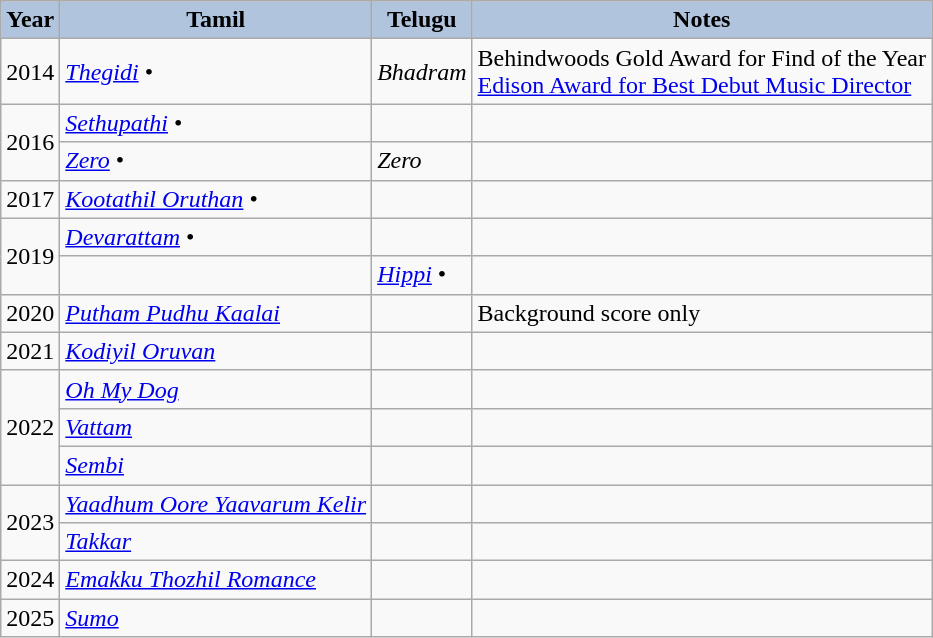<table class="wikitable sortable">
<tr>
<th style="background:#B0C4DE;">Year</th>
<th style="background:#B0C4DE;">Tamil</th>
<th style="background:#B0C4DE;">Telugu</th>
<th style="background:#B0C4DE;">Notes</th>
</tr>
<tr>
<td rowspan="1">2014</td>
<td><em><a href='#'>Thegidi</a></em> •</td>
<td><em>Bhadram</em></td>
<td>Behindwoods Gold Award for Find of the Year<br><a href='#'>Edison Award for Best Debut Music Director</a></td>
</tr>
<tr>
<td rowspan="2">2016</td>
<td><em><a href='#'>Sethupathi</a></em> •</td>
<td></td>
<td></td>
</tr>
<tr>
<td><em><a href='#'>Zero</a></em> •</td>
<td><em>Zero</em></td>
<td></td>
</tr>
<tr>
<td rowspan="1">2017</td>
<td><em><a href='#'>Kootathil Oruthan</a></em> •</td>
<td></td>
<td></td>
</tr>
<tr>
<td rowspan="2">2019</td>
<td><em><a href='#'>Devarattam</a></em> •</td>
<td></td>
<td></td>
</tr>
<tr>
<td></td>
<td><em><a href='#'>Hippi</a></em> •</td>
<td></td>
</tr>
<tr>
<td>2020</td>
<td><em><a href='#'>Putham Pudhu Kaalai</a></em></td>
<td></td>
<td>Background score only</td>
</tr>
<tr>
<td>2021</td>
<td><em><a href='#'>Kodiyil Oruvan</a></em></td>
<td></td>
<td></td>
</tr>
<tr>
<td rowspan="3">2022</td>
<td><em><a href='#'>Oh My Dog</a></em></td>
<td></td>
<td></td>
</tr>
<tr>
<td><em><a href='#'>Vattam</a></em></td>
<td></td>
<td></td>
</tr>
<tr>
<td><em><a href='#'>Sembi</a></em></td>
<td></td>
<td></td>
</tr>
<tr>
<td rowspan="2">2023</td>
<td><em><a href='#'>Yaadhum Oore Yaavarum Kelir</a></em></td>
<td></td>
<td></td>
</tr>
<tr>
<td><em><a href='#'>Takkar</a></em></td>
<td></td>
<td></td>
</tr>
<tr>
<td>2024</td>
<td><em><a href='#'>Emakku Thozhil Romance</a></em></td>
<td></td>
<td></td>
</tr>
<tr>
<td>2025</td>
<td><a href='#'><em>Sumo</em></a></td>
<td></td>
<td></td>
</tr>
</table>
